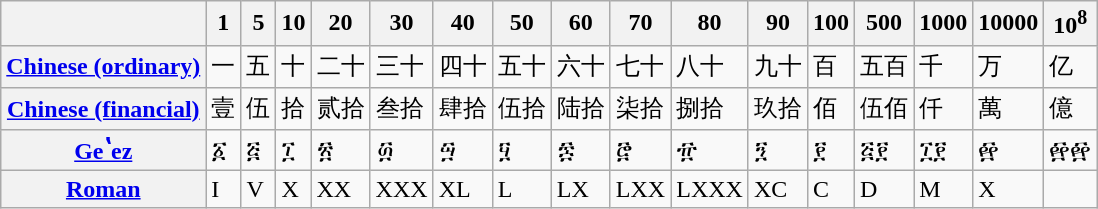<table class="wikitable" summary="Additional numerals used in Chinese">
<tr>
<th></th>
<th>1</th>
<th>5</th>
<th>10</th>
<th>20</th>
<th>30</th>
<th>40</th>
<th>50</th>
<th>60</th>
<th>70</th>
<th>80</th>
<th>90</th>
<th>100</th>
<th>500</th>
<th>1000</th>
<th>10000</th>
<th>10<sup>8</sup></th>
</tr>
<tr>
<th><a href='#'>Chinese (ordinary)</a></th>
<td>一</td>
<td>五</td>
<td>十</td>
<td>二十</td>
<td>三十</td>
<td>四十</td>
<td>五十</td>
<td>六十</td>
<td>七十</td>
<td>八十</td>
<td>九十</td>
<td>百</td>
<td>五百</td>
<td>千</td>
<td>万</td>
<td>亿</td>
</tr>
<tr>
<th><a href='#'>Chinese (financial)</a></th>
<td>壹</td>
<td>伍</td>
<td>拾</td>
<td>贰拾</td>
<td>叁拾</td>
<td>肆拾</td>
<td>伍拾</td>
<td>陆拾</td>
<td>柒拾</td>
<td>捌拾</td>
<td>玖拾</td>
<td>佰</td>
<td>伍佰</td>
<td>仟</td>
<td>萬</td>
<td>億</td>
</tr>
<tr>
<th><a href='#'>Geʽez</a></th>
<td>፩</td>
<td>፭</td>
<td>፲</td>
<td>፳</td>
<td>፴</td>
<td>፵</td>
<td>፶</td>
<td>፷</td>
<td>፸</td>
<td>፹</td>
<td>፺</td>
<td>፻</td>
<td>፭፻</td>
<td>፲፻</td>
<td>፼</td>
<td>፼፼</td>
</tr>
<tr>
<th><a href='#'>Roman</a></th>
<td>I</td>
<td>V</td>
<td>X</td>
<td>XX</td>
<td>XXX</td>
<td>XL</td>
<td>L</td>
<td>LX</td>
<td>LXX</td>
<td>LXXX</td>
<td>XC</td>
<td>C</td>
<td>D</td>
<td>M</td>
<td><span>X</span></td>
<td></td>
</tr>
</table>
